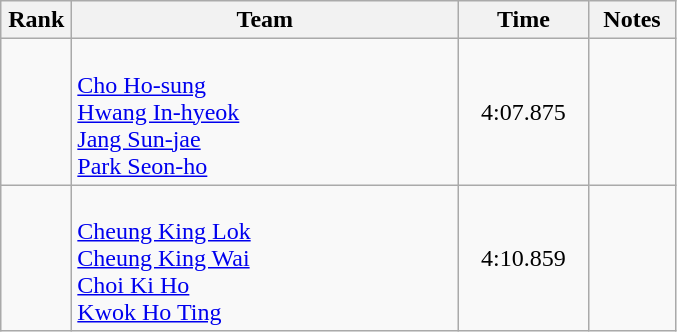<table class=wikitable style="text-align:center">
<tr>
<th width=40>Rank</th>
<th width=250>Team</th>
<th width=80>Time</th>
<th width=50>Notes</th>
</tr>
<tr>
<td></td>
<td align=left><br><a href='#'>Cho Ho-sung</a><br><a href='#'>Hwang In-hyeok</a><br><a href='#'>Jang Sun-jae</a><br><a href='#'>Park Seon-ho</a></td>
<td>4:07.875</td>
<td></td>
</tr>
<tr>
<td></td>
<td align=left><br><a href='#'>Cheung King Lok</a><br><a href='#'>Cheung King Wai</a><br><a href='#'>Choi Ki Ho</a><br><a href='#'>Kwok Ho Ting</a></td>
<td>4:10.859</td>
<td></td>
</tr>
</table>
